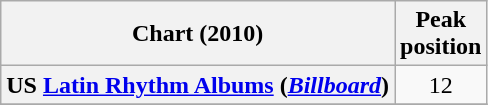<table class="wikitable plainrowheaders">
<tr>
<th>Chart (2010)</th>
<th>Peak<br>position</th>
</tr>
<tr>
<th scope="row">US <a href='#'>Latin Rhythm Albums</a> (<em><a href='#'>Billboard</a></em>)</th>
<td style="text-align:center;">12</td>
</tr>
<tr>
</tr>
</table>
